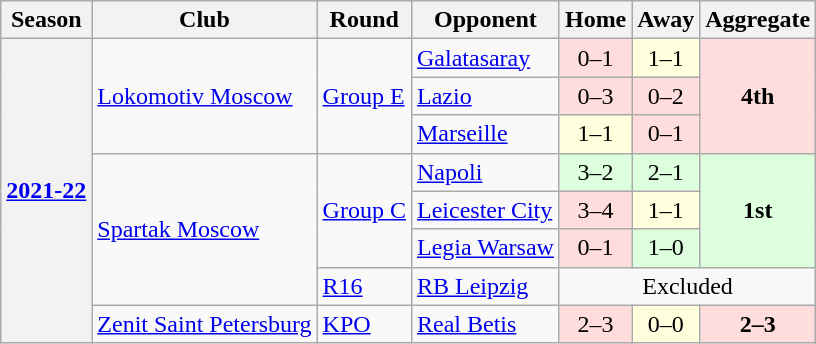<table class="wikitable mw-collapsible">
<tr>
<th>Season</th>
<th>Club</th>
<th>Round</th>
<th>Opponent</th>
<th>Home</th>
<th>Away</th>
<th>Aggregate</th>
</tr>
<tr>
<th rowspan=8><a href='#'>2021-22</a></th>
<td rowspan=3><a href='#'>Lokomotiv Moscow</a></td>
<td rowspan=3><a href='#'>Group E</a></td>
<td> <a href='#'>Galatasaray</a></td>
<td bgcolor="#ffdddd" style="text-align:center">0–1</td>
<td bgcolor="#ffffdd" style="text-align:center">1–1</td>
<td rowspan=3 bgcolor="#ffdddd" style="text-align:center"><strong>4th</strong></td>
</tr>
<tr>
<td> <a href='#'>Lazio</a></td>
<td bgcolor="#ffdddd" style="text-align:center">0–3</td>
<td bgcolor="#ffdddd" style="text-align:center">0–2</td>
</tr>
<tr>
<td> <a href='#'>Marseille</a></td>
<td bgcolor="#ffffdd" style="text-align:center">1–1</td>
<td bgcolor="#ffdddd" style="text-align:center">0–1</td>
</tr>
<tr>
<td rowspan=4><a href='#'>Spartak Moscow</a></td>
<td rowspan=3><a href='#'>Group C</a></td>
<td> <a href='#'>Napoli</a></td>
<td bgcolor="#ddffdd" style="text-align:center">3–2</td>
<td bgcolor="#ddffdd" style="text-align:center">2–1</td>
<td rowspan=3 bgcolor="#ddffdd" style="text-align:center"><strong>1st</strong></td>
</tr>
<tr>
<td> <a href='#'>Leicester City</a></td>
<td bgcolor="#ffdddd" style="text-align:center">3–4</td>
<td bgcolor="#ffffdd" style="text-align:center">1–1</td>
</tr>
<tr>
<td> <a href='#'>Legia Warsaw</a></td>
<td bgcolor="#ffdddd" style="text-align:center">0–1</td>
<td bgcolor="#ddffdd" style="text-align:center">1–0</td>
</tr>
<tr>
<td><a href='#'>R16</a></td>
<td> <a href='#'>RB Leipzig</a></td>
<td colspan=3 style="text-align:center">Excluded</td>
</tr>
<tr>
<td><a href='#'>Zenit Saint Petersburg</a></td>
<td><a href='#'>KPO</a></td>
<td> <a href='#'>Real Betis</a></td>
<td bgcolor="#ffdddd" style="text-align:center">2–3</td>
<td bgcolor="#ffffdd" style="text-align:center">0–0</td>
<td bgcolor="#ffdddd" style="text-align:center"><strong>2–3</strong></td>
</tr>
</table>
